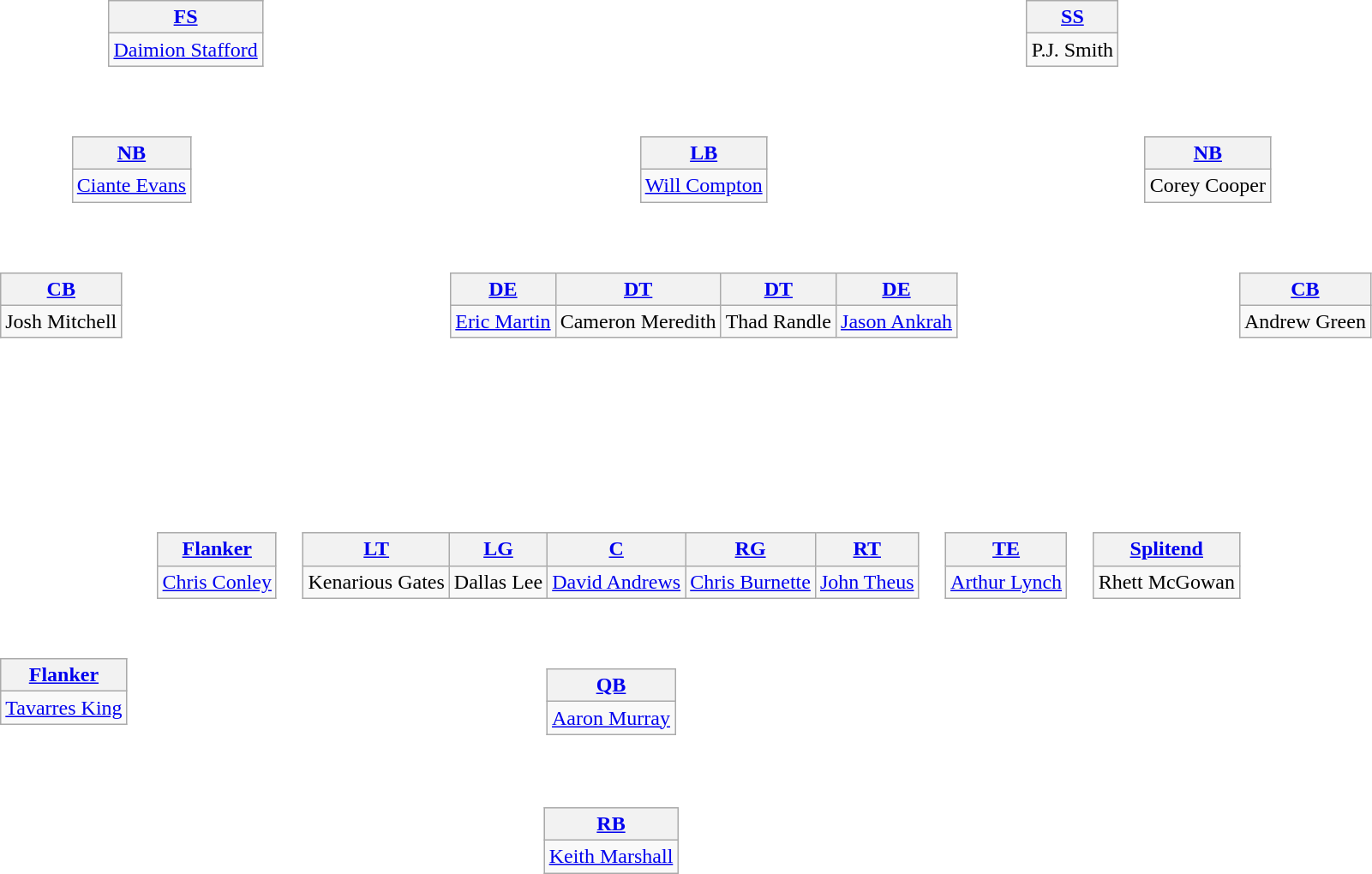<table>
<tr>
<td align="center"><br><table style="width:110%">
<tr>
<td align="right"><br><table class="wikitable" style="text-align:center">
<tr>
<th><a href='#'>FS</a></th>
</tr>
<tr>
<td><a href='#'>Daimion Stafford</a></td>
</tr>
</table>
</td>
<td align="right"><br><table class="wikitable" style="text-align:center">
<tr>
<th><a href='#'>SS</a></th>
</tr>
<tr>
<td>P.J. Smith</td>
</tr>
</table>
</td>
</tr>
<tr>
<td align="center"><br><table class="wikitable" style="text-align:center">
<tr>
<th><a href='#'>NB</a></th>
</tr>
<tr>
<td><a href='#'>Ciante Evans</a></td>
</tr>
</table>
</td>
<td align="Center"><br><table class="wikitable" style="text-align:center">
<tr>
<th><a href='#'>LB</a></th>
</tr>
<tr>
<td><a href='#'>Will Compton</a></td>
</tr>
</table>
</td>
<td align="left"><br><table class="wikitable" style="text-align:center">
<tr>
<th><a href='#'>NB</a></th>
</tr>
<tr>
<td>Corey Cooper</td>
</tr>
</table>
</td>
</tr>
<tr>
<td align="left"><br><table class="wikitable" style="text-align:center">
<tr>
<th><a href='#'>CB</a></th>
</tr>
<tr>
<td>Josh Mitchell</td>
</tr>
</table>
</td>
<td align="center"><br><table class="wikitable" style="text-align:center">
<tr>
<th><a href='#'>DE</a></th>
<th><a href='#'>DT</a></th>
<th><a href='#'>DT</a></th>
<th><a href='#'>DE</a></th>
</tr>
<tr>
<td><a href='#'>Eric Martin</a></td>
<td>Cameron Meredith</td>
<td>Thad Randle</td>
<td><a href='#'>Jason Ankrah</a></td>
</tr>
</table>
</td>
<td align="right"><br><table class="wikitable" style="text-align:center">
<tr>
<th><a href='#'>CB</a></th>
</tr>
<tr>
<td>Andrew Green</td>
</tr>
</table>
</td>
</tr>
</table>
</td>
</tr>
<tr>
<td style="height:3em"></td>
</tr>
<tr>
<td align="center"><br><table style="width:100%">
<tr>
<td align="left"><br><table class="wikitable" style="text-align:center">
<tr>
<th><a href='#'>Flanker</a></th>
</tr>
<tr>
<td><a href='#'>Tavarres King</a></td>
</tr>
</table>
</td>
<td><br><table style="width:100%">
<tr>
<td align="left"><br><table class="wikitable" style="text-align:center">
<tr>
<th><a href='#'>Flanker</a></th>
</tr>
<tr>
<td><a href='#'>Chris Conley</a></td>
</tr>
</table>
</td>
<td><br><table class="wikitable" style="text-align:center">
<tr>
<th><a href='#'>LT</a></th>
<th><a href='#'>LG</a></th>
<th><a href='#'>C</a></th>
<th><a href='#'>RG</a></th>
<th><a href='#'>RT</a></th>
</tr>
<tr>
<td>Kenarious Gates</td>
<td>Dallas Lee</td>
<td><a href='#'>David Andrews</a></td>
<td><a href='#'>Chris Burnette</a></td>
<td><a href='#'>John Theus</a></td>
</tr>
</table>
</td>
<td><br><table class="wikitable" style="text-align:center">
<tr>
<th><a href='#'>TE</a></th>
</tr>
<tr>
<td><a href='#'>Arthur Lynch</a></td>
</tr>
</table>
</td>
<td align="right"><br><table class="wikitable" style="text-align:center">
<tr>
<th><a href='#'>Splitend</a></th>
</tr>
<tr>
<td>Rhett McGowan</td>
</tr>
</table>
</td>
</tr>
<tr>
<td></td>
<td align="center"><br><table class="wikitable" style="text-align:center">
<tr>
<th><a href='#'>QB</a></th>
</tr>
<tr>
<td><a href='#'>Aaron Murray</a></td>
</tr>
</table>
</td>
</tr>
<tr>
</tr>
<tr>
<td></td>
<td align="center"><br><table class="wikitable" style="text-align:center">
<tr>
<th><a href='#'>RB</a></th>
</tr>
<tr>
<td><a href='#'>Keith Marshall</a></td>
</tr>
</table>
</td>
</tr>
</table>
</td>
</tr>
</table>
</td>
</tr>
</table>
